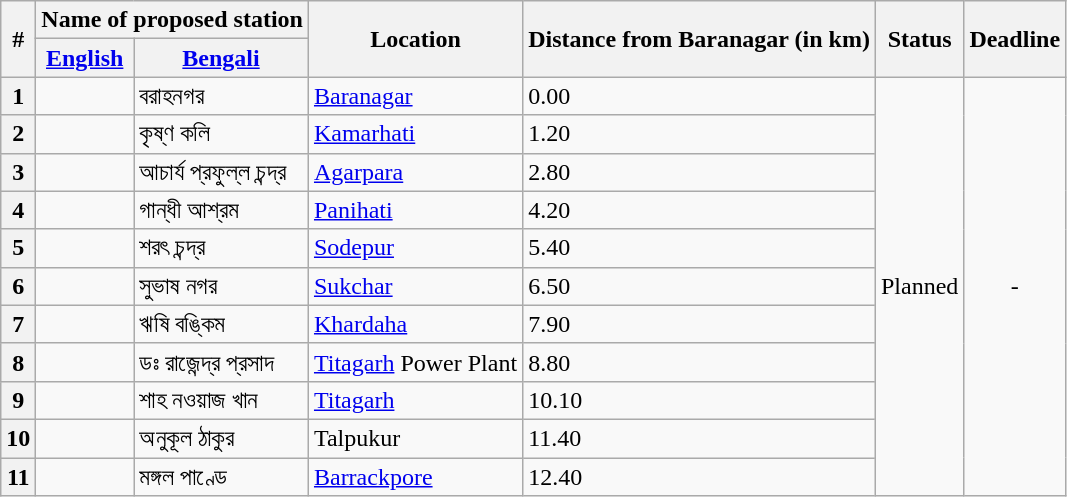<table class="wikitable">
<tr>
<th rowspan="2">#</th>
<th colspan="2">Name of proposed station</th>
<th rowspan="2">Location</th>
<th rowspan="2">Distance from <strong>Baranagar</strong> (in km)</th>
<th rowspan="2">Status</th>
<th rowspan="2">Deadline</th>
</tr>
<tr>
<th><a href='#'>English</a></th>
<th><a href='#'>Bengali</a></th>
</tr>
<tr>
<th>1</th>
<td></td>
<td>বরাহনগর</td>
<td><a href='#'>Baranagar</a></td>
<td>0.00</td>
<td rowspan="11">Planned</td>
<td rowspan="11" style="text-align: center;">-</td>
</tr>
<tr>
<th>2</th>
<td></td>
<td>কৃষ্ণ কলি</td>
<td><a href='#'>Kamarhati</a></td>
<td>1.20</td>
</tr>
<tr>
<th>3</th>
<td></td>
<td>আচার্য প্রফুল্ল চন্দ্র</td>
<td><a href='#'>Agarpara</a></td>
<td>2.80</td>
</tr>
<tr>
<th>4</th>
<td></td>
<td>গান্ধী আশ্রম</td>
<td><a href='#'>Panihati</a></td>
<td>4.20</td>
</tr>
<tr>
<th>5</th>
<td></td>
<td>শরৎ চন্দ্র</td>
<td><a href='#'>Sodepur</a></td>
<td>5.40</td>
</tr>
<tr>
<th>6</th>
<td></td>
<td>সুভাষ নগর</td>
<td><a href='#'>Sukchar</a></td>
<td>6.50</td>
</tr>
<tr>
<th>7</th>
<td></td>
<td>ঋষি বঙ্কিম</td>
<td><a href='#'>Khardaha</a></td>
<td>7.90</td>
</tr>
<tr>
<th>8</th>
<td></td>
<td>ডঃ রাজেন্দ্র প্রসাদ</td>
<td><a href='#'>Titagarh</a> Power Plant</td>
<td>8.80</td>
</tr>
<tr>
<th>9</th>
<td></td>
<td>শাহ নওয়াজ খান</td>
<td><a href='#'>Titagarh</a></td>
<td>10.10</td>
</tr>
<tr>
<th>10</th>
<td></td>
<td>অনুকূল ঠাকুর</td>
<td>Talpukur</td>
<td>11.40</td>
</tr>
<tr>
<th>11</th>
<td></td>
<td>মঙ্গল পাণ্ডে</td>
<td><a href='#'>Barrackpore</a></td>
<td>12.40</td>
</tr>
</table>
